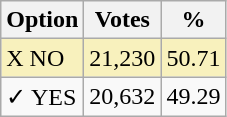<table class="wikitable">
<tr>
<th>Option</th>
<th>Votes</th>
<th>%</th>
</tr>
<tr>
<td style=background:#f8f1bd>X NO</td>
<td style=background:#f8f1bd>21,230</td>
<td style=background:#f8f1bd>50.71</td>
</tr>
<tr>
<td>✓ YES</td>
<td>20,632</td>
<td>49.29</td>
</tr>
</table>
